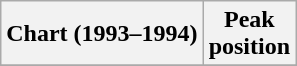<table class="wikitable sortable">
<tr>
<th align="left">Chart (1993–1994)</th>
<th align="center">Peak<br>position</th>
</tr>
<tr>
</tr>
</table>
